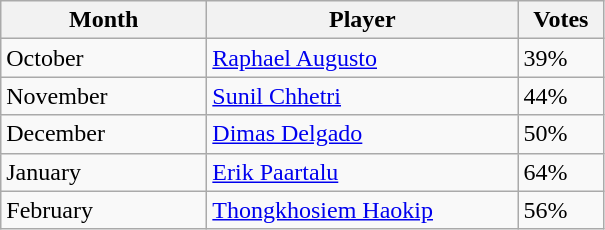<table class="wikitable" style="text-align:left">
<tr>
<th style="width:130px;">Month</th>
<th style="width:200px;">Player</th>
<th style="width:50px;">Votes</th>
</tr>
<tr>
<td>October</td>
<td> <a href='#'>Raphael Augusto</a></td>
<td>39%</td>
</tr>
<tr>
<td>November</td>
<td> <a href='#'>Sunil Chhetri</a></td>
<td>44%</td>
</tr>
<tr>
<td>December</td>
<td> <a href='#'>Dimas Delgado</a></td>
<td>50%</td>
</tr>
<tr>
<td>January</td>
<td> <a href='#'>Erik Paartalu</a></td>
<td>64%</td>
</tr>
<tr>
<td>February</td>
<td> <a href='#'>Thongkhosiem Haokip</a></td>
<td>56%</td>
</tr>
</table>
